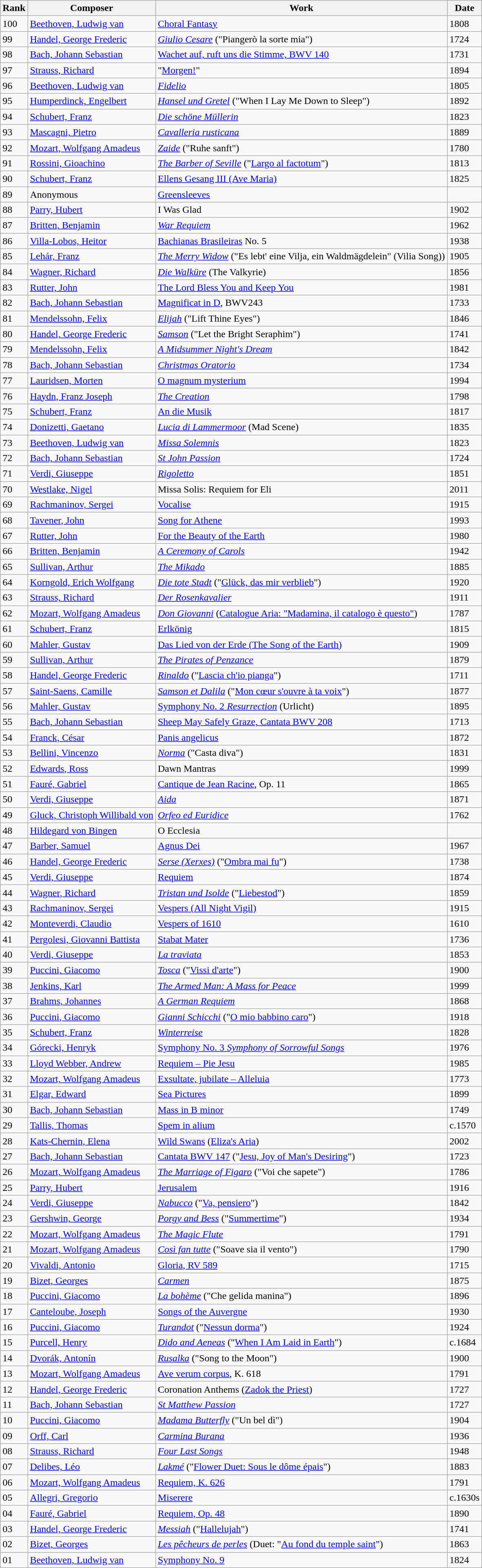<table class="wikitable sortable">
<tr>
<th>Rank</th>
<th>Composer</th>
<th>Work</th>
<th>Date</th>
</tr>
<tr>
<td>100</td>
<td><a href='#'>Beethoven, Ludwig van</a></td>
<td><a href='#'>Choral Fantasy</a></td>
<td>1808</td>
</tr>
<tr>
<td>99</td>
<td><a href='#'>Handel, George Frederic</a></td>
<td><em><a href='#'>Giulio Cesare</a></em> ("Piangerò la sorte mia")</td>
<td>1724</td>
</tr>
<tr>
<td>98</td>
<td><a href='#'>Bach, Johann Sebastian</a></td>
<td><a href='#'>Wachet auf, ruft uns die Stimme, BWV 140</a></td>
<td>1731</td>
</tr>
<tr>
<td>97</td>
<td><a href='#'>Strauss, Richard</a></td>
<td>"<a href='#'>Morgen!</a>"</td>
<td>1894</td>
</tr>
<tr>
<td>96</td>
<td><a href='#'>Beethoven, Ludwig van</a></td>
<td><em><a href='#'>Fidelio</a></em></td>
<td>1805</td>
</tr>
<tr>
<td>95</td>
<td><a href='#'>Humperdinck, Engelbert</a></td>
<td><em><a href='#'>Hansel und Gretel</a></em> ("When I Lay Me Down to Sleep")</td>
<td>1892</td>
</tr>
<tr>
<td>94</td>
<td><a href='#'>Schubert, Franz</a></td>
<td><em><a href='#'>Die schöne Müllerin</a></em></td>
<td>1823</td>
</tr>
<tr>
<td>93</td>
<td><a href='#'>Mascagni, Pietro</a></td>
<td><em><a href='#'>Cavalleria rusticana</a></em></td>
<td>1889</td>
</tr>
<tr>
<td>92</td>
<td><a href='#'>Mozart, Wolfgang Amadeus</a></td>
<td><em><a href='#'>Zaide</a></em> ("Ruhe sanft")</td>
<td>1780</td>
</tr>
<tr>
<td>91</td>
<td><a href='#'>Rossini, Gioachino</a></td>
<td><em><a href='#'>The Barber of Seville</a></em> ("<a href='#'>Largo al factotum</a>")</td>
<td>1813</td>
</tr>
<tr>
<td>90</td>
<td><a href='#'>Schubert, Franz</a></td>
<td><a href='#'>Ellens Gesang III (Ave Maria)</a></td>
<td>1825</td>
</tr>
<tr>
<td>89</td>
<td>Anonymous</td>
<td><a href='#'>Greensleeves</a></td>
<td></td>
</tr>
<tr>
<td>88</td>
<td><a href='#'>Parry, Hubert</a></td>
<td>I Was Glad</td>
<td>1902</td>
</tr>
<tr>
<td>87</td>
<td><a href='#'>Britten, Benjamin</a></td>
<td><em><a href='#'>War Requiem</a></em></td>
<td>1962</td>
</tr>
<tr>
<td>86</td>
<td><a href='#'>Villa-Lobos, Heitor</a></td>
<td><a href='#'>Bachianas Brasileiras</a> No. 5</td>
<td>1938</td>
</tr>
<tr>
<td>85</td>
<td><a href='#'>Lehár, Franz</a></td>
<td><em><a href='#'>The Merry Widow</a></em> ("Es lebt' eine Vilja, ein Waldmägdelein" (Vilia Song))</td>
<td>1905</td>
</tr>
<tr>
<td>84</td>
<td><a href='#'>Wagner, Richard</a></td>
<td><em><a href='#'>Die Walküre</a></em> (The Valkyrie)</td>
<td>1856</td>
</tr>
<tr>
<td>83</td>
<td><a href='#'>Rutter, John</a></td>
<td><a href='#'>The Lord Bless You and Keep You</a></td>
<td>1981</td>
</tr>
<tr>
<td>82</td>
<td><a href='#'>Bach, Johann Sebastian</a></td>
<td><a href='#'>Magnificat in D</a>, BWV243</td>
<td>1733</td>
</tr>
<tr>
<td>81</td>
<td><a href='#'>Mendelssohn, Felix</a></td>
<td><em><a href='#'>Elijah</a></em> ("Lift Thine Eyes")</td>
<td>1846</td>
</tr>
<tr>
<td>80</td>
<td><a href='#'>Handel, George Frederic</a></td>
<td><em><a href='#'>Samson</a></em> ("Let the Bright Seraphim")</td>
<td>1741</td>
</tr>
<tr>
<td>79</td>
<td><a href='#'>Mendelssohn, Felix</a></td>
<td><em><a href='#'>A Midsummer Night's Dream</a></em></td>
<td>1842</td>
</tr>
<tr>
<td>78</td>
<td><a href='#'>Bach, Johann Sebastian</a></td>
<td><em><a href='#'>Christmas Oratorio</a></em></td>
<td>1734</td>
</tr>
<tr>
<td>77</td>
<td><a href='#'>Lauridsen, Morten</a></td>
<td><a href='#'>O magnum mysterium</a></td>
<td>1994</td>
</tr>
<tr>
<td>76</td>
<td><a href='#'>Haydn, Franz Joseph</a></td>
<td><em><a href='#'>The Creation</a></em></td>
<td>1798</td>
</tr>
<tr>
<td>75</td>
<td><a href='#'>Schubert, Franz</a></td>
<td><a href='#'>An die Musik</a></td>
<td>1817</td>
</tr>
<tr>
<td>74</td>
<td><a href='#'>Donizetti, Gaetano</a></td>
<td><em><a href='#'>Lucia di Lammermoor</a></em> (Mad Scene)</td>
<td>1835</td>
</tr>
<tr>
<td>73</td>
<td><a href='#'>Beethoven, Ludwig van</a></td>
<td><em><a href='#'>Missa Solemnis</a></em></td>
<td>1823</td>
</tr>
<tr>
<td>72</td>
<td><a href='#'>Bach, Johann Sebastian</a></td>
<td><em><a href='#'>St John Passion</a></em></td>
<td>1724</td>
</tr>
<tr>
<td>71</td>
<td><a href='#'>Verdi, Giuseppe</a></td>
<td><em><a href='#'>Rigoletto</a></em></td>
<td>1851</td>
</tr>
<tr>
<td>70</td>
<td><a href='#'>Westlake, Nigel</a></td>
<td>Missa Solis: Requiem for Eli</td>
<td>2011</td>
</tr>
<tr>
<td>69</td>
<td><a href='#'>Rachmaninov, Sergei</a></td>
<td><a href='#'>Vocalise</a></td>
<td>1915</td>
</tr>
<tr>
<td>68</td>
<td><a href='#'>Tavener, John</a></td>
<td><a href='#'>Song for Athene</a></td>
<td>1993</td>
</tr>
<tr>
<td>67</td>
<td><a href='#'>Rutter, John</a></td>
<td><a href='#'>For the Beauty of the Earth</a></td>
<td>1980</td>
</tr>
<tr>
<td>66</td>
<td><a href='#'>Britten, Benjamin</a></td>
<td><em><a href='#'>A Ceremony of Carols</a></em></td>
<td>1942</td>
</tr>
<tr>
<td>65</td>
<td><a href='#'>Sullivan, Arthur</a></td>
<td><em><a href='#'>The Mikado</a></em></td>
<td>1885</td>
</tr>
<tr>
<td>64</td>
<td><a href='#'>Korngold, Erich Wolfgang</a></td>
<td><em><a href='#'>Die tote Stadt</a></em> ("<a href='#'>Glück, das mir verblieb</a>")</td>
<td>1920</td>
</tr>
<tr>
<td>63</td>
<td><a href='#'>Strauss, Richard</a></td>
<td><em><a href='#'>Der Rosenkavalier</a></em></td>
<td>1911</td>
</tr>
<tr>
<td>62</td>
<td><a href='#'>Mozart, Wolfgang Amadeus</a></td>
<td><em><a href='#'>Don Giovanni</a></em> (<a href='#'>Catalogue Aria: "Madamina, il catalogo è questo"</a>)</td>
<td>1787</td>
</tr>
<tr>
<td>61</td>
<td><a href='#'>Schubert, Franz</a></td>
<td><a href='#'>Erlkönig</a></td>
<td>1815</td>
</tr>
<tr>
<td>60</td>
<td><a href='#'>Mahler, Gustav</a></td>
<td><a href='#'>Das Lied von der Erde (The Song of the Earth)</a></td>
<td>1909</td>
</tr>
<tr>
<td>59</td>
<td><a href='#'>Sullivan, Arthur</a></td>
<td><em><a href='#'>The Pirates of Penzance</a></em></td>
<td>1879</td>
</tr>
<tr>
<td>58</td>
<td><a href='#'>Handel, George Frederic</a></td>
<td><em><a href='#'>Rinaldo</a></em> ("<a href='#'>Lascia ch'io pianga</a>")</td>
<td>1711</td>
</tr>
<tr>
<td>57</td>
<td><a href='#'>Saint-Saens, Camille</a></td>
<td><em><a href='#'>Samson et Dalila</a></em> ("<a href='#'>Mon cœur s'ouvre à ta voix</a>")</td>
<td>1877</td>
</tr>
<tr>
<td>56</td>
<td><a href='#'>Mahler, Gustav</a></td>
<td><a href='#'>Symphony No. 2 <em>Resurrection</em></a> (Urlicht)</td>
<td>1895</td>
</tr>
<tr>
<td>55</td>
<td><a href='#'>Bach, Johann Sebastian</a></td>
<td><a href='#'>Sheep May Safely Graze, Cantata BWV 208</a></td>
<td>1713</td>
</tr>
<tr>
<td>54</td>
<td><a href='#'>Franck, César</a></td>
<td><a href='#'>Panis angelicus</a></td>
<td>1872</td>
</tr>
<tr>
<td>53</td>
<td><a href='#'>Bellini, Vincenzo</a></td>
<td><em><a href='#'>Norma</a></em> ("Casta diva")</td>
<td>1831</td>
</tr>
<tr>
<td>52</td>
<td><a href='#'>Edwards, Ross</a></td>
<td>Dawn Mantras</td>
<td>1999</td>
</tr>
<tr>
<td>51</td>
<td><a href='#'>Fauré, Gabriel</a></td>
<td><a href='#'>Cantique de Jean Racine</a>, Op. 11</td>
<td>1865</td>
</tr>
<tr>
<td>50</td>
<td><a href='#'>Verdi, Giuseppe</a></td>
<td><em><a href='#'>Aida</a></em></td>
<td>1871</td>
</tr>
<tr>
<td>49</td>
<td><a href='#'>Gluck, Christoph Willibald von</a></td>
<td><em><a href='#'>Orfeo ed Euridice</a></em></td>
<td>1762</td>
</tr>
<tr>
<td>48</td>
<td><a href='#'>Hildegard von Bingen</a></td>
<td>O Ecclesia</td>
<td></td>
</tr>
<tr>
<td>47</td>
<td><a href='#'>Barber, Samuel</a></td>
<td><a href='#'>Agnus Dei</a></td>
<td>1967</td>
</tr>
<tr>
<td>46</td>
<td><a href='#'>Handel, George Frederic</a></td>
<td><em><a href='#'>Serse (Xerxes)</a></em> ("<a href='#'>Ombra mai fu</a>")</td>
<td>1738</td>
</tr>
<tr>
<td>45</td>
<td><a href='#'>Verdi, Giuseppe</a></td>
<td><a href='#'>Requiem</a></td>
<td>1874</td>
</tr>
<tr>
<td>44</td>
<td><a href='#'>Wagner, Richard</a></td>
<td><em><a href='#'>Tristan und Isolde</a></em> ("<a href='#'>Liebestod</a>")</td>
<td>1859</td>
</tr>
<tr>
<td>43</td>
<td><a href='#'>Rachmaninov, Sergei</a></td>
<td><a href='#'>Vespers (All Night Vigil)</a></td>
<td>1915</td>
</tr>
<tr>
<td>42</td>
<td><a href='#'>Monteverdi, Claudio</a></td>
<td><a href='#'>Vespers of 1610</a></td>
<td>1610</td>
</tr>
<tr>
<td>41</td>
<td><a href='#'>Pergolesi, Giovanni Battista</a></td>
<td><a href='#'>Stabat Mater</a></td>
<td>1736</td>
</tr>
<tr>
<td>40</td>
<td><a href='#'>Verdi, Giuseppe</a></td>
<td><em><a href='#'>La traviata</a></em></td>
<td>1853</td>
</tr>
<tr>
<td>39</td>
<td><a href='#'>Puccini, Giacomo</a></td>
<td><em><a href='#'>Tosca</a></em> ("<a href='#'>Vissi d'arte</a>")</td>
<td>1900</td>
</tr>
<tr>
<td>38</td>
<td><a href='#'>Jenkins, Karl</a></td>
<td><em><a href='#'>The Armed Man: A Mass for Peace</a></em></td>
<td>1999</td>
</tr>
<tr>
<td>37</td>
<td><a href='#'>Brahms, Johannes</a></td>
<td><em><a href='#'>A German Requiem</a></em></td>
<td>1868</td>
</tr>
<tr>
<td>36</td>
<td><a href='#'>Puccini, Giacomo</a></td>
<td><em><a href='#'>Gianni Schicchi</a></em> ("<a href='#'>O mio babbino caro</a>")</td>
<td>1918</td>
</tr>
<tr>
<td>35</td>
<td><a href='#'>Schubert, Franz</a></td>
<td><em><a href='#'>Winterreise</a></em></td>
<td>1828</td>
</tr>
<tr>
<td>34</td>
<td><a href='#'>Górecki, Henryk</a></td>
<td><a href='#'>Symphony No. 3 <em>Symphony of Sorrowful Songs</em></a></td>
<td>1976</td>
</tr>
<tr>
<td>33</td>
<td><a href='#'>Lloyd Webber, Andrew</a></td>
<td><a href='#'>Requiem – Pie Jesu</a></td>
<td>1985</td>
</tr>
<tr>
<td>32</td>
<td><a href='#'>Mozart, Wolfgang Amadeus</a></td>
<td><a href='#'>Exsultate, jubilate – Alleluia</a></td>
<td>1773</td>
</tr>
<tr>
<td>31</td>
<td><a href='#'>Elgar, Edward</a></td>
<td><a href='#'>Sea Pictures</a></td>
<td>1899</td>
</tr>
<tr>
<td>30</td>
<td><a href='#'>Bach, Johann Sebastian</a></td>
<td><a href='#'>Mass in B minor</a></td>
<td>1749</td>
</tr>
<tr>
<td>29</td>
<td><a href='#'>Tallis, Thomas</a></td>
<td><a href='#'>Spem in alium</a></td>
<td>c.1570</td>
</tr>
<tr>
<td>28</td>
<td><a href='#'>Kats-Chernin, Elena</a></td>
<td><a href='#'>Wild Swans</a> (<a href='#'>Eliza's Aria</a>)</td>
<td>2002</td>
</tr>
<tr>
<td>27</td>
<td><a href='#'>Bach, Johann Sebastian</a></td>
<td><a href='#'>Cantata BWV 147</a> ("<a href='#'>Jesu, Joy of Man's Desiring</a>")</td>
<td>1723</td>
</tr>
<tr>
<td>26</td>
<td><a href='#'>Mozart, Wolfgang Amadeus</a></td>
<td><em><a href='#'>The Marriage of Figaro</a></em> ("Voi che sapete")</td>
<td>1786</td>
</tr>
<tr>
<td>25</td>
<td><a href='#'>Parry, Hubert</a></td>
<td><a href='#'>Jerusalem</a></td>
<td>1916</td>
</tr>
<tr>
<td>24</td>
<td><a href='#'>Verdi, Giuseppe</a></td>
<td><em><a href='#'>Nabucco</a></em> ("<a href='#'>Va, pensiero</a>")</td>
<td>1842</td>
</tr>
<tr>
<td>23</td>
<td><a href='#'>Gershwin, George</a></td>
<td><em><a href='#'>Porgy and Bess</a></em> ("<a href='#'>Summertime</a>")</td>
<td>1934</td>
</tr>
<tr>
<td>22</td>
<td><a href='#'>Mozart, Wolfgang Amadeus</a></td>
<td><em><a href='#'>The Magic Flute</a></em></td>
<td>1791</td>
</tr>
<tr>
<td>21</td>
<td><a href='#'>Mozart, Wolfgang Amadeus</a></td>
<td><em><a href='#'>Così fan tutte</a></em> ("Soave sia il vento")</td>
<td>1790</td>
</tr>
<tr>
<td>20</td>
<td><a href='#'>Vivaldi, Antonio</a></td>
<td><a href='#'>Gloria, RV 589</a></td>
<td>1715</td>
</tr>
<tr>
<td>19</td>
<td><a href='#'>Bizet, Georges</a></td>
<td><em><a href='#'>Carmen</a></em></td>
<td>1875</td>
</tr>
<tr>
<td>18</td>
<td><a href='#'>Puccini, Giacomo</a></td>
<td><em><a href='#'>La bohème</a></em> ("Che gelida manina")</td>
<td>1896</td>
</tr>
<tr>
<td>17</td>
<td><a href='#'>Canteloube, Joseph</a></td>
<td><a href='#'>Songs of the Auvergne</a></td>
<td>1930</td>
</tr>
<tr>
<td>16</td>
<td><a href='#'>Puccini, Giacomo</a></td>
<td><em><a href='#'>Turandot</a></em> ("<a href='#'>Nessun dorma</a>")</td>
<td>1924</td>
</tr>
<tr>
<td>15</td>
<td><a href='#'>Purcell, Henry</a></td>
<td><em><a href='#'>Dido and Aeneas</a></em> ("<a href='#'>When I Am Laid in Earth</a>")</td>
<td>c.1684</td>
</tr>
<tr>
<td>14</td>
<td><a href='#'>Dvorák, Antonín</a></td>
<td><em><a href='#'>Rusalka</a></em> ("Song to the Moon")</td>
<td>1900</td>
</tr>
<tr>
<td>13</td>
<td><a href='#'>Mozart, Wolfgang Amadeus</a></td>
<td><a href='#'>Ave verum corpus</a>, K. 618</td>
<td>1791</td>
</tr>
<tr>
<td>12</td>
<td><a href='#'>Handel, George Frederic</a></td>
<td>Coronation Anthems (<a href='#'>Zadok the Priest</a>)</td>
<td>1727</td>
</tr>
<tr>
<td>11</td>
<td><a href='#'>Bach, Johann Sebastian</a></td>
<td><em><a href='#'>St Matthew Passion</a></em></td>
<td>1727</td>
</tr>
<tr>
<td>10</td>
<td><a href='#'>Puccini, Giacomo</a></td>
<td><em><a href='#'>Madama Butterfly</a></em> ("Un bel dì")</td>
<td>1904</td>
</tr>
<tr>
<td>09</td>
<td><a href='#'>Orff, Carl</a></td>
<td><em><a href='#'>Carmina Burana</a></em></td>
<td>1936</td>
</tr>
<tr>
<td>08</td>
<td><a href='#'>Strauss, Richard</a></td>
<td><em><a href='#'>Four Last Songs</a></em></td>
<td>1948</td>
</tr>
<tr>
<td>07</td>
<td><a href='#'>Delibes, Léo</a></td>
<td><em><a href='#'>Lakmé</a></em> ("<a href='#'>Flower Duet: Sous le dôme épais</a>")</td>
<td>1883</td>
</tr>
<tr>
<td>06</td>
<td><a href='#'>Mozart, Wolfgang Amadeus</a></td>
<td><a href='#'>Requiem, K. 626</a></td>
<td>1791</td>
</tr>
<tr>
<td>05</td>
<td><a href='#'>Allegri, Gregorio</a></td>
<td><a href='#'>Miserere</a></td>
<td>c.1630s</td>
</tr>
<tr>
<td>04</td>
<td><a href='#'>Fauré, Gabriel</a></td>
<td><a href='#'>Requiem, Op. 48</a></td>
<td>1890</td>
</tr>
<tr>
<td>03</td>
<td><a href='#'>Handel, George Frederic</a></td>
<td><em><a href='#'>Messiah</a></em> ("<a href='#'>Hallelujah</a>")</td>
<td>1741</td>
</tr>
<tr>
<td>02</td>
<td><a href='#'>Bizet, Georges</a></td>
<td><em><a href='#'>Les pêcheurs de perles</a></em> (Duet: "<a href='#'>Au fond du temple saint</a>")</td>
<td>1863</td>
</tr>
<tr>
<td>01</td>
<td><a href='#'>Beethoven, Ludwig van</a></td>
<td><a href='#'>Symphony No. 9</a></td>
<td>1824</td>
</tr>
</table>
